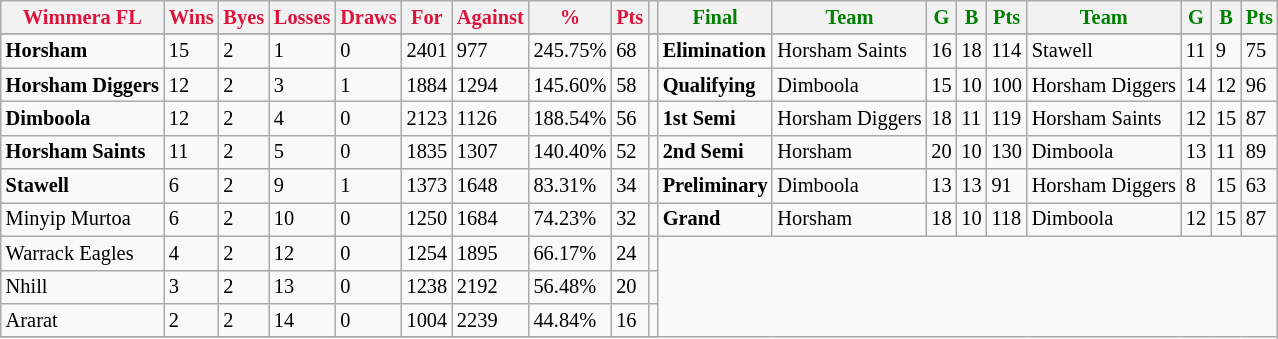<table style="font-size: 85%; text-align: left;" class="wikitable">
<tr>
<th style="color:crimson">Wimmera FL</th>
<th style="color:crimson">Wins</th>
<th style="color:crimson">Byes</th>
<th style="color:crimson">Losses</th>
<th style="color:crimson">Draws</th>
<th style="color:crimson">For</th>
<th style="color:crimson">Against</th>
<th style="color:crimson">%</th>
<th style="color:crimson">Pts</th>
<th></th>
<th style="color:green">Final</th>
<th style="color:green">Team</th>
<th style="color:green">G</th>
<th style="color:green">B</th>
<th style="color:green">Pts</th>
<th style="color:green">Team</th>
<th style="color:green">G</th>
<th style="color:green">B</th>
<th style="color:green">Pts</th>
</tr>
<tr>
</tr>
<tr>
</tr>
<tr>
<td><strong>	Horsham	</strong></td>
<td>15</td>
<td>2</td>
<td>1</td>
<td>0</td>
<td>2401</td>
<td>977</td>
<td>245.75%</td>
<td>68</td>
<td></td>
<td><strong>Elimination</strong></td>
<td>Horsham Saints</td>
<td>16</td>
<td>18</td>
<td>114</td>
<td>Stawell</td>
<td>11</td>
<td>9</td>
<td>75</td>
</tr>
<tr>
<td><strong>	Horsham Diggers	</strong></td>
<td>12</td>
<td>2</td>
<td>3</td>
<td>1</td>
<td>1884</td>
<td>1294</td>
<td>145.60%</td>
<td>58</td>
<td></td>
<td><strong>Qualifying</strong></td>
<td>Dimboola</td>
<td>15</td>
<td>10</td>
<td>100</td>
<td>Horsham Diggers</td>
<td>14</td>
<td>12</td>
<td>96</td>
</tr>
<tr>
<td><strong>	Dimboola	</strong></td>
<td>12</td>
<td>2</td>
<td>4</td>
<td>0</td>
<td>2123</td>
<td>1126</td>
<td>188.54%</td>
<td>56</td>
<td></td>
<td><strong>1st Semi</strong></td>
<td>Horsham Diggers</td>
<td>18</td>
<td>11</td>
<td>119</td>
<td>Horsham Saints</td>
<td>12</td>
<td>15</td>
<td>87</td>
</tr>
<tr>
<td><strong>	Horsham Saints	</strong></td>
<td>11</td>
<td>2</td>
<td>5</td>
<td>0</td>
<td>1835</td>
<td>1307</td>
<td>140.40%</td>
<td>52</td>
<td></td>
<td><strong>2nd Semi</strong></td>
<td>Horsham</td>
<td>20</td>
<td>10</td>
<td>130</td>
<td>Dimboola</td>
<td>13</td>
<td>11</td>
<td>89</td>
</tr>
<tr>
<td><strong>	Stawell	</strong></td>
<td>6</td>
<td>2</td>
<td>9</td>
<td>1</td>
<td>1373</td>
<td>1648</td>
<td>83.31%</td>
<td>34</td>
<td></td>
<td><strong>Preliminary</strong></td>
<td>Dimboola</td>
<td>13</td>
<td>13</td>
<td>91</td>
<td>Horsham Diggers</td>
<td>8</td>
<td>15</td>
<td>63</td>
</tr>
<tr>
<td>Minyip Murtoa</td>
<td>6</td>
<td>2</td>
<td>10</td>
<td>0</td>
<td>1250</td>
<td>1684</td>
<td>74.23%</td>
<td>32</td>
<td></td>
<td><strong>Grand</strong></td>
<td>Horsham</td>
<td>18</td>
<td>10</td>
<td>118</td>
<td>Dimboola</td>
<td>12</td>
<td>15</td>
<td>87</td>
</tr>
<tr>
<td>Warrack Eagles</td>
<td>4</td>
<td>2</td>
<td>12</td>
<td>0</td>
<td>1254</td>
<td>1895</td>
<td>66.17%</td>
<td>24</td>
<td></td>
</tr>
<tr>
<td>Nhill</td>
<td>3</td>
<td>2</td>
<td>13</td>
<td>0</td>
<td>1238</td>
<td>2192</td>
<td>56.48%</td>
<td>20</td>
<td></td>
</tr>
<tr>
<td>Ararat</td>
<td>2</td>
<td>2</td>
<td>14</td>
<td>0</td>
<td>1004</td>
<td>2239</td>
<td>44.84%</td>
<td>16</td>
<td></td>
</tr>
<tr>
</tr>
</table>
